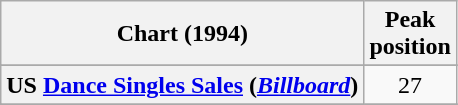<table class="wikitable plainrowheaders sortable" style="text-align:center;">
<tr>
<th scope="col">Chart (1994)</th>
<th scope="col">Peak<br>position</th>
</tr>
<tr>
</tr>
<tr>
<th scope="row">US <a href='#'>Dance Singles Sales</a> (<em><a href='#'>Billboard</a></em>)</th>
<td>27</td>
</tr>
<tr>
</tr>
<tr>
</tr>
</table>
